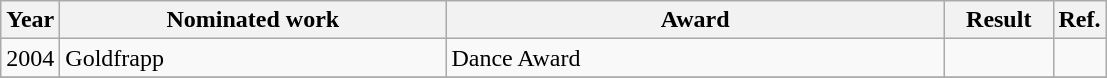<table class="wikitable">
<tr>
<th>Year</th>
<th width="250">Nominated work</th>
<th width="325">Award</th>
<th width="65">Result</th>
<th>Ref.</th>
</tr>
<tr>
<td align="center">2004</td>
<td>Goldfrapp</td>
<td>Dance Award</td>
<td></td>
<td align="center"></td>
</tr>
<tr>
</tr>
</table>
